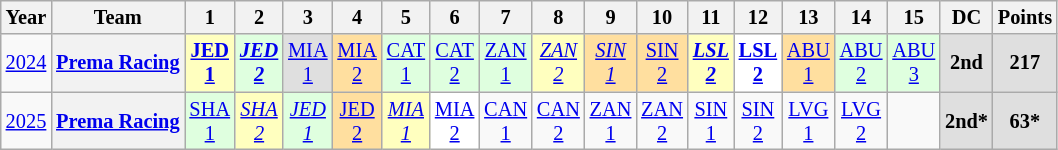<table class="wikitable" style="text-align:center; font-size:85%;">
<tr>
<th scope="col">Year</th>
<th scope="col">Team</th>
<th scope="col">1</th>
<th scope="col">2</th>
<th scope="col">3</th>
<th scope="col">4</th>
<th scope="col">5</th>
<th scope="col">6</th>
<th scope="col">7</th>
<th scope="col">8</th>
<th scope="col">9</th>
<th scope="col">10</th>
<th scope="col">11</th>
<th scope="col">12</th>
<th scope="col">13</th>
<th scope="col">14</th>
<th scope="col">15</th>
<th scope="col">DC</th>
<th scope="col">Points</th>
</tr>
<tr>
<td scope="row"><a href='#'>2024</a></td>
<th><a href='#'>Prema Racing</a></th>
<td style="background:#FFFFBF;"><strong><a href='#'>JED<br>1</a></strong><br></td>
<td style="background:#DFFFDF;"><strong><em><a href='#'>JED<br>2</a></em></strong><br></td>
<td style="background:#DFDFDF;"><a href='#'>MIA<br>1</a><br></td>
<td style="background:#FFDF9F;"><a href='#'>MIA<br>2</a><br></td>
<td style="background:#DFFFDF;"><a href='#'>CAT<br>1</a><br></td>
<td style="background:#DFFFDF;"><a href='#'>CAT<br>2</a><br></td>
<td style="background:#DFFFDF;"><a href='#'>ZAN<br>1</a><br></td>
<td style="background:#FFFFBF;"><em><a href='#'>ZAN<br>2</a></em><br></td>
<td style="background:#FFDF9F;"><em><a href='#'>SIN<br>1</a></em><br></td>
<td style="background:#FFDF9F;"><a href='#'>SIN<br>2</a><br></td>
<td style="background:#FFFFBF;"><strong><em><a href='#'>LSL<br>2</a></em></strong><br></td>
<td style="background:#FFFFFF;"><strong><a href='#'>LSL<br>2</a></strong><br></td>
<td style="background:#FFDF9F;"><a href='#'>ABU<br>1</a><br></td>
<td style="background:#DFFFDF;"><a href='#'>ABU<br>2</a><br></td>
<td style="background:#DFFFDF;"><a href='#'>ABU<br>3</a><br></td>
<th style="background:#DFDFDF;">2nd</th>
<th style="background:#DFDFDF;">217</th>
</tr>
<tr>
<td scope="row"><a href='#'>2025</a></td>
<th><a href='#'>Prema Racing</a></th>
<td style="background:#DFFFDF;"><a href='#'>SHA<br>1</a><br></td>
<td style="background:#FFFFBF;"><em><a href='#'>SHA<br>2</a></em><br></td>
<td style="background:#DFFFDF;"><em><a href='#'>JED<br>1</a></em><br></td>
<td style="background:#FFDF9F;"><a href='#'>JED<br>2</a><br></td>
<td style="background:#FFFFBF;"><em><a href='#'>MIA<br>1</a></em><br></td>
<td style="background:#FFFFFF;"><a href='#'>MIA<br>2</a><br></td>
<td style="background:#;"><a href='#'>CAN<br>1</a><br></td>
<td style="background:#;"><a href='#'>CAN<br>2</a><br></td>
<td style="background:#;"><a href='#'>ZAN<br>1</a><br></td>
<td style="background:#;"><a href='#'>ZAN<br>2</a><br></td>
<td style="background:#;"><a href='#'>SIN<br>1</a><br></td>
<td style="background:#;"><a href='#'>SIN<br>2</a><br></td>
<td style="background:#;"><a href='#'>LVG<br>1</a><br></td>
<td style="background:#;"><a href='#'>LVG<br>2</a><br></td>
<td></td>
<th style="background:#DFDFDF;">2nd*</th>
<th style="background:#DFDFDF;">63*</th>
</tr>
</table>
